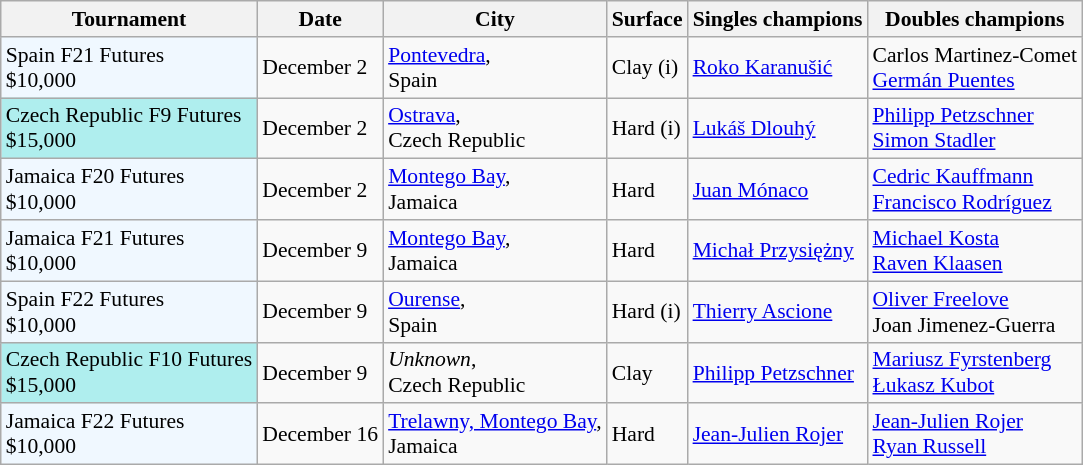<table class="sortable wikitable" style="font-size:90%">
<tr>
<th>Tournament</th>
<th>Date</th>
<th>City</th>
<th>Surface</th>
<th>Singles champions</th>
<th>Doubles champions</th>
</tr>
<tr>
<td style="background:#f0f8ff;">Spain F21 Futures<br>$10,000</td>
<td>December 2</td>
<td><a href='#'>Pontevedra</a>,<br>Spain</td>
<td>Clay (i)</td>
<td> <a href='#'>Roko Karanušić</a></td>
<td> Carlos Martinez-Comet<br> <a href='#'>Germán Puentes</a></td>
</tr>
<tr>
<td style="background:#afeeee;">Czech Republic F9 Futures<br>$15,000</td>
<td>December 2</td>
<td><a href='#'>Ostrava</a>,<br>Czech Republic</td>
<td>Hard (i)</td>
<td> <a href='#'>Lukáš Dlouhý</a></td>
<td> <a href='#'>Philipp Petzschner</a><br> <a href='#'>Simon Stadler</a></td>
</tr>
<tr>
<td style="background:#f0f8ff;">Jamaica F20 Futures<br>$10,000</td>
<td>December 2</td>
<td><a href='#'>Montego Bay</a>,<br>Jamaica</td>
<td>Hard</td>
<td> <a href='#'>Juan Mónaco</a></td>
<td> <a href='#'>Cedric Kauffmann</a><br> <a href='#'>Francisco Rodríguez</a></td>
</tr>
<tr>
<td style="background:#f0f8ff;">Jamaica F21 Futures<br>$10,000</td>
<td>December 9</td>
<td><a href='#'>Montego Bay</a>,<br>Jamaica</td>
<td>Hard</td>
<td> <a href='#'>Michał Przysiężny</a></td>
<td> <a href='#'>Michael Kosta</a><br> <a href='#'>Raven Klaasen</a></td>
</tr>
<tr>
<td style="background:#f0f8ff;">Spain F22 Futures<br>$10,000</td>
<td>December 9</td>
<td><a href='#'>Ourense</a>,<br>Spain</td>
<td>Hard (i)</td>
<td> <a href='#'>Thierry Ascione</a></td>
<td> <a href='#'>Oliver Freelove</a><br> Joan Jimenez-Guerra</td>
</tr>
<tr>
<td style="background:#afeeee;">Czech Republic F10 Futures<br>$15,000</td>
<td>December 9</td>
<td><em>Unknown</em>,<br>Czech Republic</td>
<td>Clay</td>
<td> <a href='#'>Philipp Petzschner</a></td>
<td> <a href='#'>Mariusz Fyrstenberg</a><br> <a href='#'>Łukasz Kubot</a></td>
</tr>
<tr>
<td style="background:#f0f8ff;">Jamaica F22 Futures<br>$10,000</td>
<td>December 16</td>
<td><a href='#'>Trelawny, Montego Bay</a>,<br>Jamaica</td>
<td>Hard</td>
<td> <a href='#'>Jean-Julien Rojer</a></td>
<td> <a href='#'>Jean-Julien Rojer</a><br> <a href='#'>Ryan Russell</a></td>
</tr>
</table>
